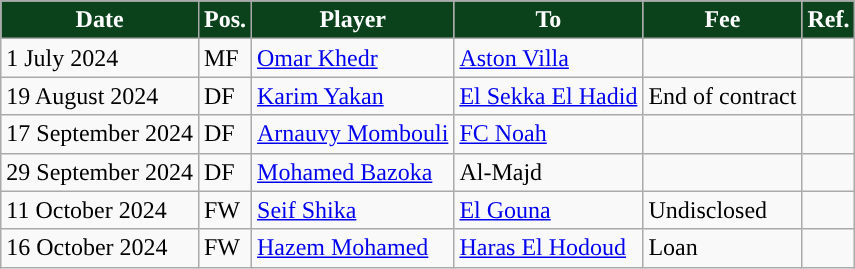<table class="wikitable plainrowheaders sortable">
<tr>
<th style="background:#0b421c; color:#ffffff; ">Date</th>
<th style="background:#0b421c; color:#ffffff; ">Pos.</th>
<th style="background:#0b421c; color:#ffffff; ">Player</th>
<th style="background:#0b421c; color:#ffffff; ">To</th>
<th style="background:#0b421c; color:#ffffff; ">Fee</th>
<th style="background:#0b421c; color:#ffffff; ">Ref.</th>
</tr>
<tr>
<td>1 July 2024</td>
<td>MF</td>
<td> <a href='#'>Omar Khedr</a></td>
<td> <a href='#'>Aston Villa</a></td>
<td></td>
<td></td>
</tr>
<tr>
<td>19 August 2024</td>
<td>DF</td>
<td> <a href='#'>Karim Yakan</a></td>
<td> <a href='#'>El Sekka El Hadid</a></td>
<td>End of contract</td>
<td></td>
</tr>
<tr>
<td>17 September 2024</td>
<td>DF</td>
<td> <a href='#'>Arnauvy Mombouli</a></td>
<td> <a href='#'>FC Noah</a></td>
<td></td>
<td></td>
</tr>
<tr>
<td>29 September 2024</td>
<td>DF</td>
<td> <a href='#'>Mohamed Bazoka</a></td>
<td> Al-Majd</td>
<td></td>
<td></td>
</tr>
<tr>
<td>11 October 2024</td>
<td>FW</td>
<td> <a href='#'>Seif Shika</a></td>
<td> <a href='#'>El Gouna</a></td>
<td>Undisclosed</td>
<td></td>
</tr>
<tr>
<td>16 October 2024</td>
<td>FW</td>
<td> <a href='#'>Hazem Mohamed</a></td>
<td> <a href='#'>Haras El Hodoud</a></td>
<td>Loan</td>
<td></td>
</tr>
</table>
